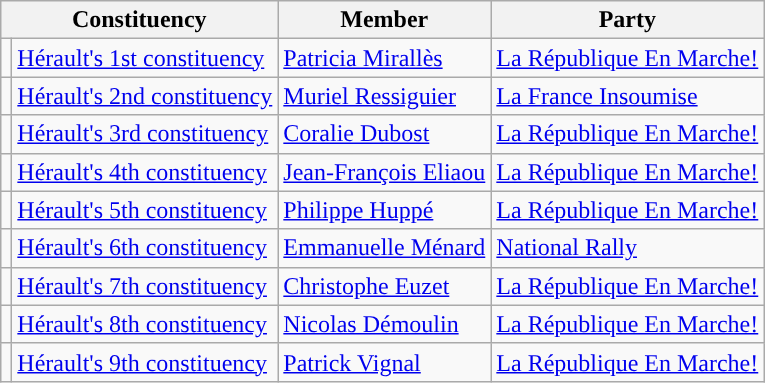<table class="wikitable">
<tr>
<th colspan="2">Constituency</th>
<th>Member</th>
<th>Party</th>
</tr>
<tr>
<td style="background-color: "></td>
<td><a href='#'>Hérault's 1st constituency</a></td>
<td><a href='#'>Patricia Mirallès</a></td>
<td><a href='#'>La République En Marche!</a></td>
</tr>
<tr>
<td style="background-color: "></td>
<td><a href='#'>Hérault's 2nd constituency</a></td>
<td><a href='#'>Muriel Ressiguier</a></td>
<td><a href='#'>La France Insoumise</a></td>
</tr>
<tr>
<td style="background-color: "></td>
<td><a href='#'>Hérault's 3rd constituency</a></td>
<td><a href='#'>Coralie Dubost</a></td>
<td><a href='#'>La République En Marche!</a></td>
</tr>
<tr>
<td style="background-color: "></td>
<td><a href='#'>Hérault's 4th constituency</a></td>
<td><a href='#'>Jean-François Eliaou</a></td>
<td><a href='#'>La République En Marche!</a></td>
</tr>
<tr>
<td style="background-color: "></td>
<td><a href='#'>Hérault's 5th constituency</a></td>
<td><a href='#'>Philippe Huppé</a></td>
<td><a href='#'>La République En Marche!</a></td>
</tr>
<tr>
<td style="background-color: "></td>
<td><a href='#'>Hérault's 6th constituency</a></td>
<td><a href='#'>Emmanuelle Ménard</a></td>
<td><a href='#'>National Rally</a></td>
</tr>
<tr>
<td style="background-color: "></td>
<td><a href='#'>Hérault's 7th constituency</a></td>
<td><a href='#'>Christophe Euzet</a></td>
<td><a href='#'>La République En Marche!</a></td>
</tr>
<tr>
<td style="background-color: "></td>
<td><a href='#'>Hérault's 8th constituency</a></td>
<td><a href='#'>Nicolas Démoulin</a></td>
<td><a href='#'>La République En Marche!</a></td>
</tr>
<tr>
<td style="background-color: "></td>
<td><a href='#'>Hérault's 9th constituency</a></td>
<td><a href='#'>Patrick Vignal</a></td>
<td><a href='#'>La République En Marche!</a></td>
</tr>
</table>
